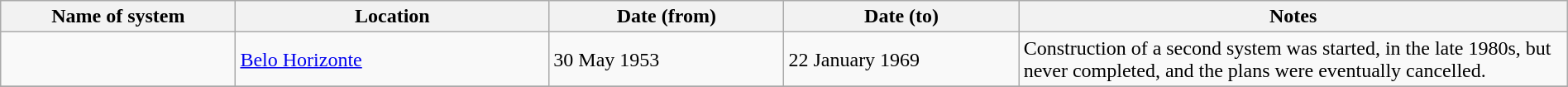<table class="wikitable" width=100%>
<tr>
<th width=15%>Name of system</th>
<th width=20%>Location</th>
<th width=15%>Date (from)</th>
<th width=15%>Date (to)</th>
<th width=35%>Notes</th>
</tr>
<tr>
<td> </td>
<td><a href='#'>Belo Horizonte</a></td>
<td>30 May 1953</td>
<td>22 January 1969</td>
<td>Construction of a second system was started, in the late 1980s, but never completed, and the plans were eventually cancelled.</td>
</tr>
<tr>
</tr>
</table>
